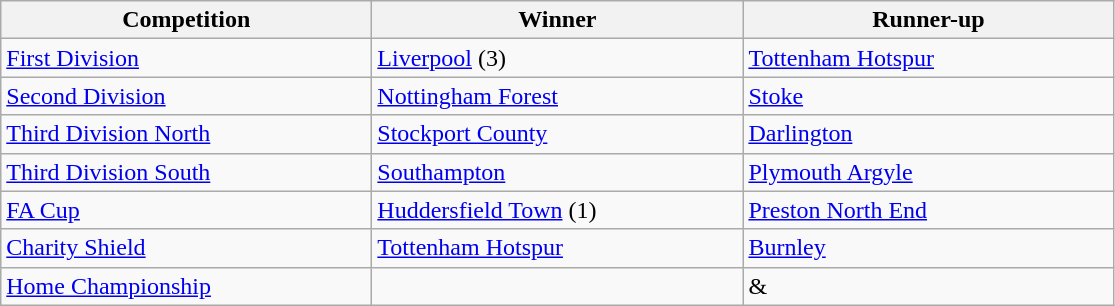<table class="wikitable">
<tr>
<th style="width:15em">Competition</th>
<th style="width:15em">Winner</th>
<th style="width:15em">Runner-up</th>
</tr>
<tr>
<td><a href='#'>First Division</a></td>
<td><a href='#'>Liverpool</a> (3)</td>
<td><a href='#'>Tottenham Hotspur</a></td>
</tr>
<tr>
<td><a href='#'>Second Division</a></td>
<td><a href='#'>Nottingham Forest</a></td>
<td><a href='#'>Stoke</a></td>
</tr>
<tr>
<td><a href='#'>Third Division North</a></td>
<td><a href='#'>Stockport County</a></td>
<td><a href='#'>Darlington</a></td>
</tr>
<tr>
<td><a href='#'>Third Division South</a></td>
<td><a href='#'>Southampton</a></td>
<td><a href='#'>Plymouth Argyle</a></td>
</tr>
<tr>
<td><a href='#'>FA Cup</a></td>
<td><a href='#'>Huddersfield Town</a> (1)</td>
<td><a href='#'>Preston North End</a></td>
</tr>
<tr>
<td><a href='#'>Charity Shield</a></td>
<td><a href='#'>Tottenham Hotspur</a></td>
<td><a href='#'>Burnley</a></td>
</tr>
<tr>
<td><a href='#'>Home Championship</a></td>
<td></td>
<td> & </td>
</tr>
</table>
